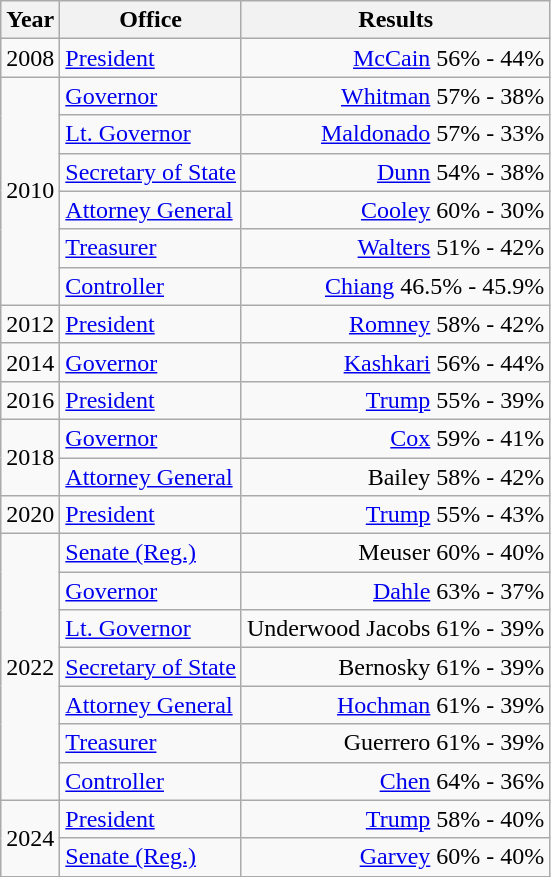<table class=wikitable>
<tr>
<th>Year</th>
<th>Office</th>
<th>Results</th>
</tr>
<tr>
<td>2008</td>
<td><a href='#'>President</a></td>
<td align="right" ><a href='#'>McCain</a> 56% - 44%</td>
</tr>
<tr>
<td rowspan=6>2010</td>
<td><a href='#'>Governor</a></td>
<td align="right" ><a href='#'>Whitman</a> 57% - 38%</td>
</tr>
<tr>
<td><a href='#'>Lt. Governor</a></td>
<td align="right" ><a href='#'>Maldonado</a> 57% - 33%</td>
</tr>
<tr>
<td><a href='#'>Secretary of State</a></td>
<td align="right" ><a href='#'>Dunn</a> 54% - 38%</td>
</tr>
<tr>
<td><a href='#'>Attorney General</a></td>
<td align="right" ><a href='#'>Cooley</a> 60% - 30%</td>
</tr>
<tr>
<td><a href='#'>Treasurer</a></td>
<td align="right" ><a href='#'>Walters</a> 51% - 42%</td>
</tr>
<tr>
<td><a href='#'>Controller</a></td>
<td align="right" ><a href='#'>Chiang</a> 46.5% - 45.9%</td>
</tr>
<tr>
<td>2012</td>
<td><a href='#'>President</a></td>
<td align="right" ><a href='#'>Romney</a> 58% - 42%</td>
</tr>
<tr>
<td>2014</td>
<td><a href='#'>Governor</a></td>
<td align="right" ><a href='#'>Kashkari</a> 56% - 44%</td>
</tr>
<tr>
<td>2016</td>
<td><a href='#'>President</a></td>
<td align="right" ><a href='#'>Trump</a> 55% - 39%</td>
</tr>
<tr>
<td rowspan=2>2018</td>
<td><a href='#'>Governor</a></td>
<td align="right" ><a href='#'>Cox</a> 59% - 41%</td>
</tr>
<tr>
<td><a href='#'>Attorney General</a></td>
<td align="right" >Bailey 58% - 42%</td>
</tr>
<tr>
<td>2020</td>
<td><a href='#'>President</a></td>
<td align="right" ><a href='#'>Trump</a> 55% - 43%</td>
</tr>
<tr>
<td rowspan=7>2022</td>
<td><a href='#'>Senate (Reg.)</a></td>
<td align="right" >Meuser 60% - 40%</td>
</tr>
<tr>
<td><a href='#'>Governor</a></td>
<td align="right" ><a href='#'>Dahle</a> 63% - 37%</td>
</tr>
<tr>
<td><a href='#'>Lt. Governor</a></td>
<td align="right" >Underwood Jacobs 61% - 39%</td>
</tr>
<tr>
<td><a href='#'>Secretary of State</a></td>
<td align="right" >Bernosky 61% - 39%</td>
</tr>
<tr>
<td><a href='#'>Attorney General</a></td>
<td align="right" ><a href='#'>Hochman</a> 61% - 39%</td>
</tr>
<tr>
<td><a href='#'>Treasurer</a></td>
<td align="right" >Guerrero 61% - 39%</td>
</tr>
<tr>
<td><a href='#'>Controller</a></td>
<td align="right" ><a href='#'>Chen</a> 64% - 36%</td>
</tr>
<tr>
<td rowspan=2>2024</td>
<td><a href='#'>President</a></td>
<td align="right" ><a href='#'>Trump</a> 58% - 40%</td>
</tr>
<tr>
<td><a href='#'>Senate (Reg.)</a></td>
<td align="right" ><a href='#'>Garvey</a> 60% - 40%</td>
</tr>
</table>
